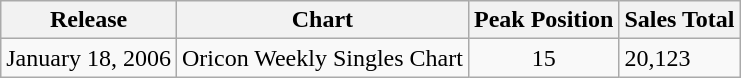<table class="wikitable">
<tr>
<th>Release</th>
<th>Chart</th>
<th>Peak Position</th>
<th>Sales Total</th>
</tr>
<tr>
<td>January 18, 2006</td>
<td>Oricon Weekly Singles Chart</td>
<td align="center">15</td>
<td>20,123</td>
</tr>
</table>
